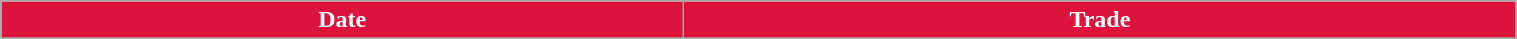<table class="wikitable" style="width:80%">
<tr>
<th style="background:#DC143C;color:white; width=125">Date</th>
<th style="background:#DC143C;color:white;" colspan=2>Trade</th>
</tr>
<tr>
</tr>
</table>
